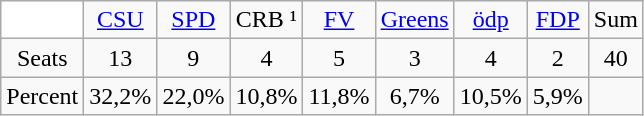<table class="wikitable">
<tr align="center">
<td style="background: #ffffff;"></td>
<td><a href='#'>CSU</a></td>
<td><a href='#'>SPD</a></td>
<td>CRB ¹</td>
<td><a href='#'>FV</a></td>
<td><a href='#'>Greens</a></td>
<td><a href='#'>ödp</a></td>
<td><a href='#'>FDP</a></td>
<td>Sum</td>
</tr>
<tr align="center">
<td>Seats</td>
<td>13</td>
<td>9</td>
<td>4</td>
<td>5</td>
<td>3</td>
<td>4</td>
<td>2</td>
<td>40</td>
</tr>
<tr align="center">
<td>Percent</td>
<td>32,2%</td>
<td>22,0%</td>
<td>10,8%</td>
<td>11,8%</td>
<td>6,7%</td>
<td>10,5%</td>
<td>5,9%</td>
</tr>
</table>
